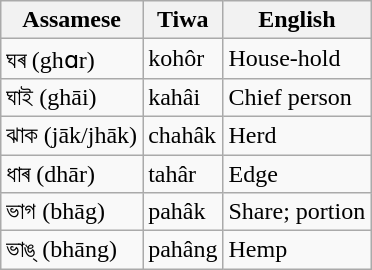<table class="wikitable">
<tr>
<th>Assamese</th>
<th>Tiwa</th>
<th>English</th>
</tr>
<tr>
<td>ঘৰ (ghɑr)</td>
<td>kohôr</td>
<td>House-hold</td>
</tr>
<tr>
<td>ঘাই (ghāi)</td>
<td>kahâi</td>
<td>Chief person</td>
</tr>
<tr>
<td>ঝাক (jāk/jhāk)</td>
<td>chahâk</td>
<td>Herd</td>
</tr>
<tr>
<td>ধাৰ (dhār)</td>
<td>tahâr</td>
<td>Edge</td>
</tr>
<tr>
<td>ভাগ (bhāg)</td>
<td>pahâk</td>
<td>Share; portion</td>
</tr>
<tr>
<td>ভাঙ্ (bhāng)</td>
<td>pahâng</td>
<td>Hemp</td>
</tr>
</table>
